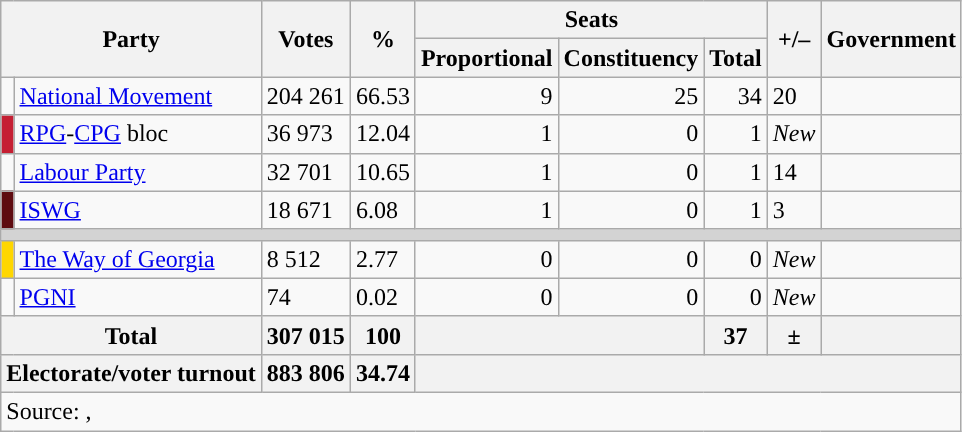<table class="wikitable">
<tr>
<th colspan="2" rowspan="2">Party</th>
<th scope="col" rowspan="2">Votes</th>
<th scope="col" rowspan="2">%</th>
<th scope="col" colspan="3">Seats</th>
<th scope="col" rowspan="2">+/–</th>
<th colspan="2" rowspan="2">Government</th>
</tr>
<tr>
<th>Proportional</th>
<th>Constituency</th>
<th>Total</th>
</tr>
<tr>
<td style="background:"></td>
<td align=left><a href='#'>National Movement</a></td>
<td>204 261</td>
<td>66.53</td>
<td align=right>9</td>
<td align=right>25</td>
<td align=right>34</td>
<td> 20</td>
<td></td>
</tr>
<tr>
<td style="background:#C51F33"></td>
<td align=left><a href='#'>RPG</a>-<a href='#'>CPG</a> bloc</td>
<td>36 973</td>
<td>12.04</td>
<td align=right>1</td>
<td align=right>0</td>
<td align=right>1</td>
<td><em>New</em></td>
<td></td>
</tr>
<tr>
<td style="background:"></td>
<td align=left><a href='#'>Labour Party</a></td>
<td>32 701</td>
<td>10.65</td>
<td align=right>1</td>
<td align=right>0</td>
<td align=right>1</td>
<td> 14</td>
<td></td>
</tr>
<tr>
<td style="background:#5e0b10"></td>
<td align=left><a href='#'>ISWG</a></td>
<td>18 671</td>
<td>6.08</td>
<td align=right>1</td>
<td align=right>0</td>
<td align=right>1</td>
<td> 3</td>
<td></td>
</tr>
<tr>
<td colspan=9 bgcolor=lightgrey></td>
</tr>
<tr>
<td style="background:gold"></td>
<td align=left><a href='#'>The Way of Georgia</a></td>
<td>8 512</td>
<td>2.77</td>
<td align=right>0</td>
<td align=right>0</td>
<td align=right>0</td>
<td><em>New</em></td>
<td></td>
</tr>
<tr>
<td style="background:"></td>
<td align=left><a href='#'>PGNI</a></td>
<td>74</td>
<td>0.02</td>
<td align=right>0</td>
<td align=right>0</td>
<td align=right>0</td>
<td><em>New</em></td>
<td></td>
</tr>
<tr>
<th colspan="2">Total</th>
<th>307 015</th>
<th>100</th>
<th colspan="2"></th>
<th>37</th>
<th>±</th>
<th></th>
</tr>
<tr>
<th colspan=2>Electorate/voter turnout</th>
<th>883 806</th>
<th>34.74</th>
<th colspan=5></th>
</tr>
<tr>
<td colspan=9>Source: , </td>
</tr>
</table>
